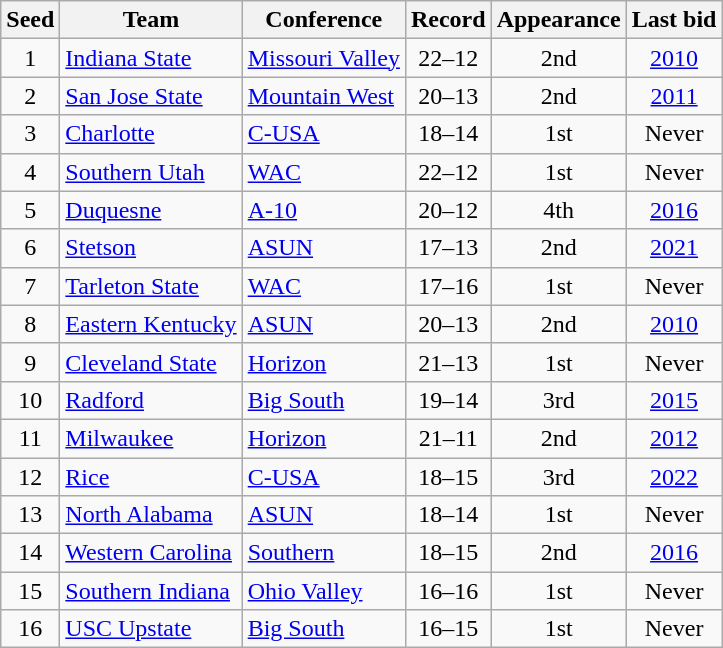<table class="wikitable sortable" style="text-align:center">
<tr>
<th>Seed</th>
<th>Team</th>
<th>Conference</th>
<th data-sort-type="number">Record</th>
<th>Appearance</th>
<th>Last bid</th>
</tr>
<tr>
<td align=center>1</td>
<td align=left><a href='#'>Indiana State</a></td>
<td align=left><a href='#'>Missouri Valley</a></td>
<td align=center>22–12</td>
<td>2nd</td>
<td><a href='#'>2010</a></td>
</tr>
<tr>
<td align=center>2</td>
<td align=left><a href='#'>San Jose State</a></td>
<td align=left><a href='#'>Mountain West</a></td>
<td align=center>20–13</td>
<td>2nd</td>
<td><a href='#'>2011</a></td>
</tr>
<tr>
<td align=center>3</td>
<td align=left><a href='#'>Charlotte</a></td>
<td align=left><a href='#'>C-USA</a></td>
<td align=center>18–14</td>
<td>1st</td>
<td>Never</td>
</tr>
<tr>
<td align=center>4</td>
<td align=left><a href='#'>Southern Utah</a></td>
<td align=left><a href='#'>WAC</a></td>
<td align=center>22–12</td>
<td>1st</td>
<td>Never</td>
</tr>
<tr>
<td align=center>5</td>
<td align=left><a href='#'>Duquesne</a></td>
<td align=left><a href='#'>A-10</a></td>
<td align=center>20–12</td>
<td>4th</td>
<td><a href='#'>2016</a></td>
</tr>
<tr>
<td align=center>6</td>
<td align=left><a href='#'>Stetson</a></td>
<td align=left><a href='#'>ASUN</a></td>
<td align=center>17–13</td>
<td>2nd</td>
<td><a href='#'>2021</a></td>
</tr>
<tr>
<td align=center>7</td>
<td align=left><a href='#'>Tarleton State</a></td>
<td align=left><a href='#'>WAC</a></td>
<td align=center>17–16</td>
<td>1st</td>
<td>Never</td>
</tr>
<tr>
<td align=center>8</td>
<td align=left><a href='#'>Eastern Kentucky</a></td>
<td align=left><a href='#'>ASUN</a></td>
<td align=center>20–13</td>
<td>2nd</td>
<td><a href='#'>2010</a></td>
</tr>
<tr>
<td align=center>9</td>
<td align=left><a href='#'>Cleveland State</a></td>
<td align=left><a href='#'>Horizon</a></td>
<td align=center>21–13</td>
<td>1st</td>
<td>Never</td>
</tr>
<tr>
<td align=center>10</td>
<td align=left><a href='#'>Radford</a></td>
<td align=left><a href='#'>Big South</a></td>
<td align=center>19–14</td>
<td>3rd</td>
<td><a href='#'>2015</a></td>
</tr>
<tr>
<td align=center>11</td>
<td align=left><a href='#'>Milwaukee</a></td>
<td align=left><a href='#'>Horizon</a></td>
<td align=center>21–11</td>
<td>2nd</td>
<td><a href='#'>2012</a></td>
</tr>
<tr>
<td align=center>12</td>
<td align=left><a href='#'>Rice</a></td>
<td align=left><a href='#'>C-USA</a></td>
<td align=center>18–15</td>
<td>3rd</td>
<td><a href='#'>2022</a></td>
</tr>
<tr>
<td align=center>13</td>
<td align=left><a href='#'>North Alabama</a></td>
<td align=left><a href='#'>ASUN</a></td>
<td align=center>18–14</td>
<td>1st</td>
<td>Never</td>
</tr>
<tr>
<td align=center>14</td>
<td align=left><a href='#'>Western Carolina</a></td>
<td align=left><a href='#'>Southern</a></td>
<td align=center>18–15</td>
<td>2nd</td>
<td><a href='#'>2016</a></td>
</tr>
<tr>
<td align=center>15</td>
<td align=left><a href='#'>Southern Indiana</a></td>
<td align=left><a href='#'>Ohio Valley</a></td>
<td align=center>16–16</td>
<td>1st</td>
<td>Never</td>
</tr>
<tr>
<td align=center>16</td>
<td align=left><a href='#'>USC Upstate</a></td>
<td align=left><a href='#'>Big South</a></td>
<td align=center>16–15</td>
<td>1st</td>
<td>Never</td>
</tr>
</table>
